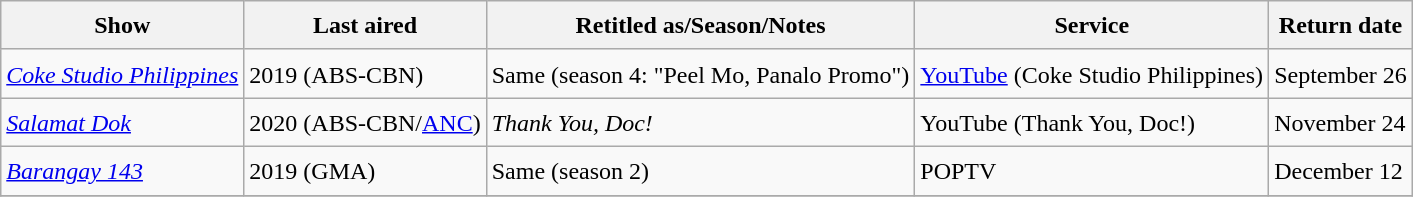<table class="wikitable" style="text-align:left; line-height:25px; width:auto;">
<tr>
<th>Show</th>
<th>Last aired</th>
<th>Retitled as/Season/Notes</th>
<th>Service</th>
<th>Return date</th>
</tr>
<tr>
<td><em><a href='#'>Coke Studio Philippines</a></em></td>
<td>2019 (ABS-CBN)</td>
<td>Same (season 4: "Peel Mo, Panalo Promo")</td>
<td><a href='#'>YouTube</a> (Coke Studio Philippines)</td>
<td>September 26</td>
</tr>
<tr>
<td><em><a href='#'>Salamat Dok</a></em></td>
<td>2020 (ABS-CBN/<a href='#'>ANC</a>)</td>
<td><em>Thank You, Doc!</em></td>
<td>YouTube (Thank You, Doc!)</td>
<td>November 24</td>
</tr>
<tr>
<td><em><a href='#'>Barangay 143</a></em></td>
<td>2019 (GMA)</td>
<td>Same (season 2)</td>
<td>POPTV</td>
<td>December 12</td>
</tr>
<tr>
</tr>
</table>
